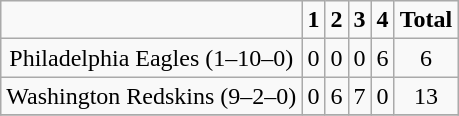<table class="wikitable">
<tr>
<td></td>
<td><strong>1</strong></td>
<td><strong>2</strong></td>
<td><strong>3</strong></td>
<td><strong>4</strong></td>
<td><strong>Total</strong></td>
</tr>
<tr align="center" bgcolor="">
<td>Philadelphia Eagles (1–10–0)</td>
<td>0</td>
<td>0</td>
<td>0</td>
<td>6</td>
<td>6</td>
</tr>
<tr align="center" bgcolor="">
<td>Washington Redskins (9–2–0)</td>
<td>0</td>
<td>6</td>
<td>7</td>
<td>0</td>
<td>13</td>
</tr>
<tr align="center" bgcolor="">
</tr>
</table>
